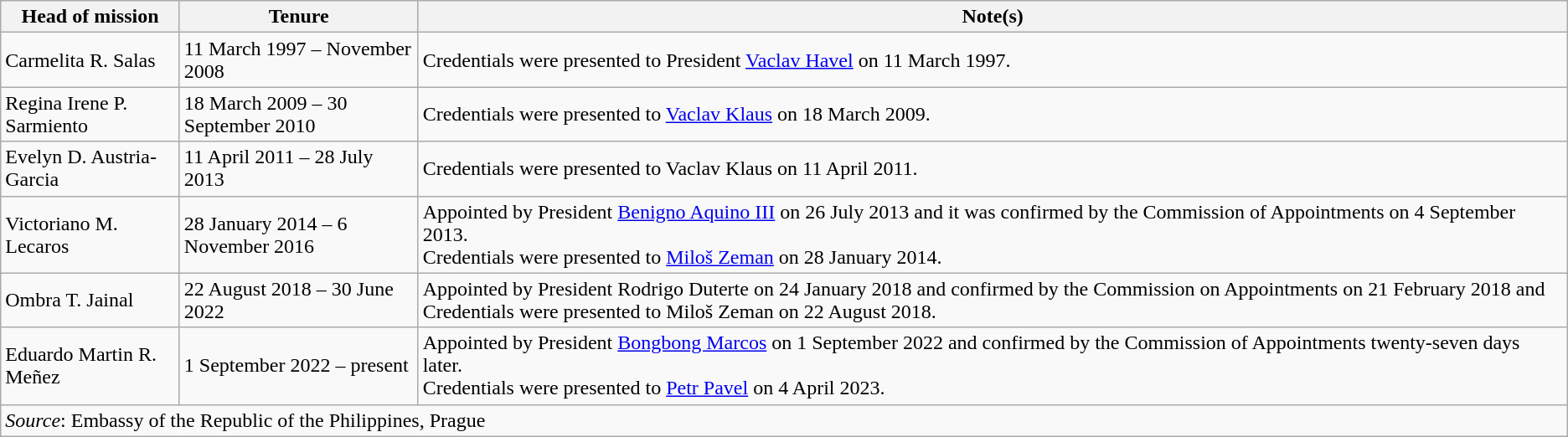<table class=wikitable>
<tr>
<th>Head of mission</th>
<th>Tenure</th>
<th>Note(s)</th>
</tr>
<tr>
<td>Carmelita R. Salas</td>
<td>11 March 1997 – November 2008</td>
<td>Credentials were presented to President <a href='#'>Vaclav Havel</a> on 11 March 1997.</td>
</tr>
<tr>
<td>Regina Irene P. Sarmiento</td>
<td>18 March 2009 – 30 September 2010</td>
<td>Credentials were presented to <a href='#'>Vaclav Klaus</a> on 18 March 2009.</td>
</tr>
<tr>
<td>Evelyn D. Austria-Garcia</td>
<td>11 April 2011 – 28 July 2013</td>
<td>Credentials were presented to Vaclav Klaus on 11 April 2011.</td>
</tr>
<tr>
<td>Victoriano M. Lecaros</td>
<td>28 January 2014 – 6 November 2016</td>
<td>Appointed by President <a href='#'>Benigno Aquino III</a> on 26 July 2013 and it was confirmed by the Commission of Appointments on 4 September 2013.<br> Credentials were presented to <a href='#'>Miloš Zeman</a> on 28 January 2014.</td>
</tr>
<tr>
<td>Ombra T. Jainal</td>
<td>22 August 2018 – 30 June 2022</td>
<td>Appointed by President Rodrigo Duterte on 24 January 2018 and confirmed by the Commission on Appointments on 21 February 2018 and Credentials were presented to Miloš Zeman on 22 August 2018. </td>
</tr>
<tr>
<td>Eduardo Martin R. Meñez</td>
<td>1 September 2022 – present</td>
<td>Appointed by President <a href='#'>Bongbong Marcos</a> on 1 September 2022 and confirmed by the Commission of Appointments twenty-seven days later.<br> Credentials were presented to <a href='#'>Petr Pavel</a> on 4 April 2023.</td>
</tr>
<tr>
<td colspan=5><em>Source</em>: Embassy of the Republic of the Philippines, Prague</td>
</tr>
</table>
